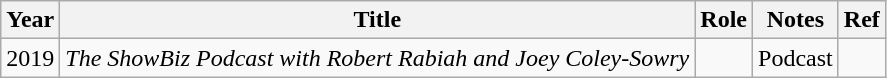<table class="wikitable">
<tr>
<th>Year</th>
<th>Title</th>
<th>Role</th>
<th>Notes</th>
<th>Ref</th>
</tr>
<tr>
<td>2019</td>
<td><em>The ShowBiz Podcast with Robert Rabiah and Joey Coley-Sowry</em></td>
<td></td>
<td>Podcast</td>
<td></td>
</tr>
</table>
